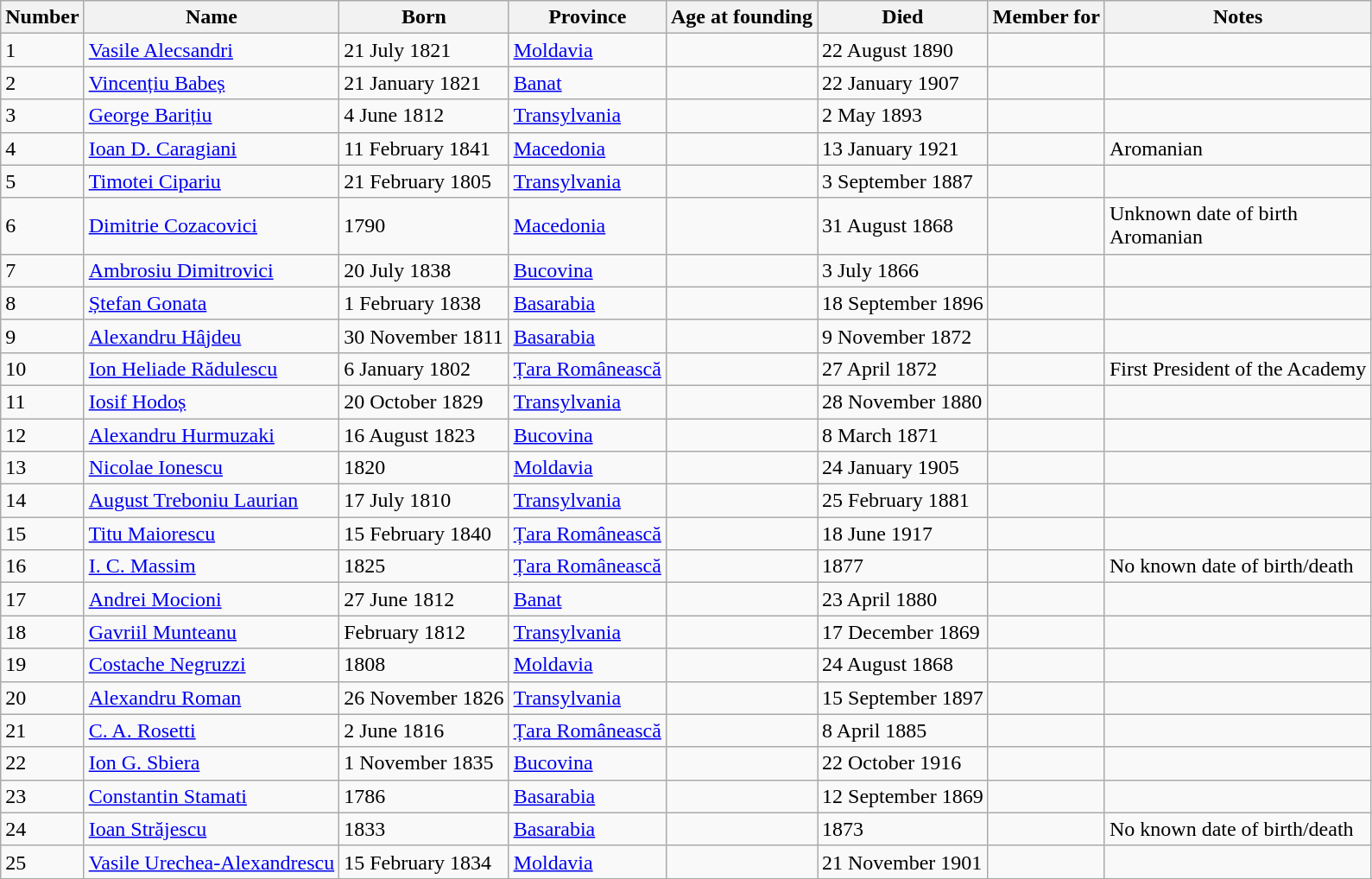<table class="wikitable sortable">
<tr>
<th>Number</th>
<th class="unsortable">Name</th>
<th>Born</th>
<th>Province</th>
<th>Age at founding</th>
<th>Died</th>
<th>Member for</th>
<th class="unsortable">Notes</th>
</tr>
<tr>
<td>1</td>
<td><a href='#'>Vasile Alecsandri</a></td>
<td>21 July 1821</td>
<td><a href='#'>Moldavia</a></td>
<td></td>
<td>22 August 1890</td>
<td></td>
<td></td>
</tr>
<tr>
<td>2</td>
<td><a href='#'>Vincențiu Babeș</a></td>
<td>21 January 1821</td>
<td><a href='#'>Banat</a></td>
<td></td>
<td>22 January 1907</td>
<td></td>
<td></td>
</tr>
<tr>
<td>3</td>
<td><a href='#'>George Barițiu</a></td>
<td>4 June 1812</td>
<td><a href='#'>Transylvania</a></td>
<td></td>
<td>2 May 1893</td>
<td></td>
<td></td>
</tr>
<tr>
<td>4</td>
<td><a href='#'>Ioan D. Caragiani</a></td>
<td>11 February 1841</td>
<td><a href='#'>Macedonia</a></td>
<td></td>
<td>13 January 1921</td>
<td></td>
<td>Aromanian</td>
</tr>
<tr>
<td>5</td>
<td><a href='#'>Timotei Cipariu</a></td>
<td>21 February 1805</td>
<td><a href='#'>Transylvania</a></td>
<td></td>
<td>3 September 1887</td>
<td></td>
<td></td>
</tr>
<tr>
<td>6</td>
<td><a href='#'>Dimitrie Cozacovici</a></td>
<td>1790</td>
<td><a href='#'>Macedonia</a></td>
<td></td>
<td>31 August 1868</td>
<td></td>
<td>Unknown date of birth <br>Aromanian</td>
</tr>
<tr>
<td>7</td>
<td><a href='#'>Ambrosiu Dimitrovici</a></td>
<td>20 July 1838</td>
<td><a href='#'>Bucovina</a></td>
<td></td>
<td>3 July 1866</td>
<td></td>
<td></td>
</tr>
<tr>
<td>8</td>
<td><a href='#'>Ștefan Gonata</a></td>
<td>1 February 1838</td>
<td><a href='#'>Basarabia</a></td>
<td></td>
<td>18 September 1896</td>
<td></td>
<td></td>
</tr>
<tr>
<td>9</td>
<td><a href='#'>Alexandru Hâjdeu</a></td>
<td>30 November 1811</td>
<td><a href='#'>Basarabia</a></td>
<td></td>
<td>9 November 1872</td>
<td></td>
<td></td>
</tr>
<tr>
<td>10</td>
<td><a href='#'>Ion Heliade Rădulescu</a></td>
<td>6 January 1802</td>
<td><a href='#'>Țara Românească</a></td>
<td></td>
<td>27 April 1872</td>
<td></td>
<td>First President of the Academy</td>
</tr>
<tr>
<td>11</td>
<td><a href='#'>Iosif Hodoș</a></td>
<td>20 October 1829</td>
<td><a href='#'>Transylvania</a></td>
<td></td>
<td>28 November 1880</td>
<td></td>
<td></td>
</tr>
<tr>
<td>12</td>
<td><a href='#'>Alexandru Hurmuzaki</a></td>
<td>16 August 1823</td>
<td><a href='#'>Bucovina</a></td>
<td></td>
<td>8 March 1871</td>
<td></td>
<td></td>
</tr>
<tr>
<td>13</td>
<td><a href='#'>Nicolae Ionescu</a></td>
<td>1820</td>
<td><a href='#'>Moldavia</a></td>
<td></td>
<td>24 January 1905</td>
<td></td>
<td></td>
</tr>
<tr>
<td>14</td>
<td><a href='#'>August Treboniu Laurian</a></td>
<td>17 July 1810</td>
<td><a href='#'>Transylvania</a></td>
<td></td>
<td>25 February 1881</td>
<td></td>
<td></td>
</tr>
<tr>
<td>15</td>
<td><a href='#'>Titu Maiorescu</a></td>
<td>15 February 1840</td>
<td><a href='#'>Țara Românească</a></td>
<td></td>
<td>18 June 1917</td>
<td></td>
<td></td>
</tr>
<tr>
<td>16</td>
<td><a href='#'>I. C. Massim</a></td>
<td>1825</td>
<td><a href='#'>Țara Românească</a></td>
<td></td>
<td>1877</td>
<td></td>
<td>No known date of birth/death</td>
</tr>
<tr>
<td>17</td>
<td><a href='#'>Andrei Mocioni</a></td>
<td>27 June 1812</td>
<td><a href='#'>Banat</a></td>
<td></td>
<td>23 April 1880</td>
<td></td>
<td></td>
</tr>
<tr>
<td>18</td>
<td><a href='#'>Gavriil Munteanu</a></td>
<td>February 1812</td>
<td><a href='#'>Transylvania</a></td>
<td></td>
<td>17 December 1869</td>
<td></td>
<td></td>
</tr>
<tr>
<td>19</td>
<td><a href='#'>Costache Negruzzi</a></td>
<td>1808</td>
<td><a href='#'>Moldavia</a></td>
<td></td>
<td>24 August 1868</td>
<td></td>
<td></td>
</tr>
<tr>
<td>20</td>
<td><a href='#'>Alexandru Roman</a></td>
<td>26 November 1826</td>
<td><a href='#'>Transylvania</a></td>
<td></td>
<td>15 September 1897</td>
<td></td>
<td></td>
</tr>
<tr>
<td>21</td>
<td><a href='#'>C. A. Rosetti</a></td>
<td>2 June 1816</td>
<td><a href='#'>Țara Românească</a></td>
<td></td>
<td>8 April 1885</td>
<td></td>
<td></td>
</tr>
<tr>
<td>22</td>
<td><a href='#'>Ion G. Sbiera</a></td>
<td>1 November 1835</td>
<td><a href='#'>Bucovina</a></td>
<td></td>
<td>22 October 1916</td>
<td></td>
<td></td>
</tr>
<tr>
<td>23</td>
<td><a href='#'>Constantin Stamati</a></td>
<td>1786</td>
<td><a href='#'>Basarabia</a></td>
<td></td>
<td>12 September 1869</td>
<td></td>
<td></td>
</tr>
<tr>
<td>24</td>
<td><a href='#'>Ioan Străjescu</a></td>
<td>1833</td>
<td><a href='#'>Basarabia</a></td>
<td></td>
<td>1873</td>
<td></td>
<td>No known date of birth/death</td>
</tr>
<tr>
<td>25</td>
<td><a href='#'>Vasile Urechea-Alexandrescu</a></td>
<td>15 February 1834</td>
<td><a href='#'>Moldavia</a></td>
<td></td>
<td>21 November 1901</td>
<td></td>
<td></td>
</tr>
<tr>
</tr>
</table>
